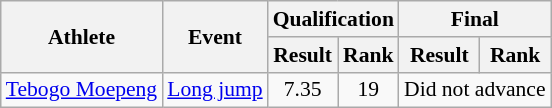<table class="wikitable" style="font-size:90%; text-align:center">
<tr>
<th rowspan="2">Athlete</th>
<th rowspan="2">Event</th>
<th colspan="2">Qualification</th>
<th colspan="2">Final</th>
</tr>
<tr>
<th>Result</th>
<th>Rank</th>
<th>Result</th>
<th>Rank</th>
</tr>
<tr>
<td align="left"><a href='#'>Tebogo Moepeng</a></td>
<td align="left"><a href='#'>Long jump</a></td>
<td>7.35</td>
<td>19</td>
<td colspan=2>Did not advance</td>
</tr>
</table>
